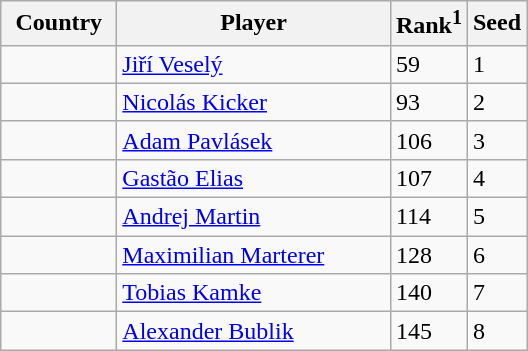<table class="sortable wikitable">
<tr>
<th width="70">Country</th>
<th width="175">Player</th>
<th>Rank<sup>1</sup></th>
<th>Seed</th>
</tr>
<tr>
<td></td>
<td><a href='#'>Jiří Veselý</a></td>
<td>59</td>
<td>1</td>
</tr>
<tr>
<td></td>
<td><a href='#'>Nicolás Kicker</a></td>
<td>93</td>
<td>2</td>
</tr>
<tr>
<td></td>
<td><a href='#'>Adam Pavlásek</a></td>
<td>106</td>
<td>3</td>
</tr>
<tr>
<td></td>
<td><a href='#'>Gastão Elias</a></td>
<td>107</td>
<td>4</td>
</tr>
<tr>
<td></td>
<td><a href='#'>Andrej Martin</a></td>
<td>114</td>
<td>5</td>
</tr>
<tr>
<td></td>
<td><a href='#'>Maximilian Marterer</a></td>
<td>128</td>
<td>6</td>
</tr>
<tr>
<td></td>
<td><a href='#'>Tobias Kamke</a></td>
<td>140</td>
<td>7</td>
</tr>
<tr>
<td></td>
<td><a href='#'>Alexander Bublik</a></td>
<td>145</td>
<td>8</td>
</tr>
</table>
